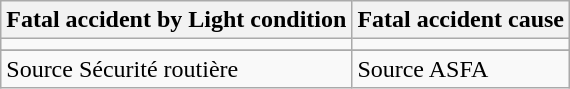<table class="wikitable">
<tr>
<th>Fatal accident by Light condition</th>
<th>Fatal accident cause</th>
</tr>
<tr>
<td></td>
<td></td>
</tr>
<tr>
</tr>
<tr>
</tr>
<tr>
<td>Source Sécurité routière</td>
<td>Source ASFA</td>
</tr>
</table>
